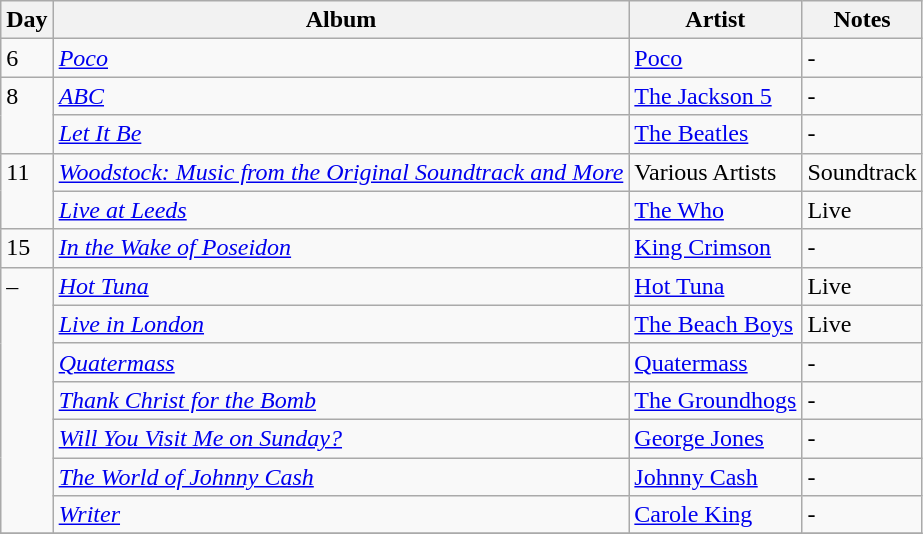<table class="wikitable">
<tr>
<th>Day</th>
<th>Album</th>
<th>Artist</th>
<th>Notes</th>
</tr>
<tr>
<td rowspan="1" valign="top">6</td>
<td><em><a href='#'>Poco</a></em></td>
<td><a href='#'>Poco</a></td>
<td>-</td>
</tr>
<tr>
<td rowspan="2" valign="top">8</td>
<td><em><a href='#'>ABC</a></em></td>
<td><a href='#'>The Jackson 5</a></td>
<td>-</td>
</tr>
<tr>
<td><em><a href='#'>Let It Be</a></em></td>
<td><a href='#'>The Beatles</a></td>
<td>-</td>
</tr>
<tr>
<td rowspan="2" valign="top">11</td>
<td><em><a href='#'>Woodstock: Music from the Original Soundtrack and More</a></em></td>
<td>Various Artists</td>
<td>Soundtrack</td>
</tr>
<tr>
<td><em><a href='#'>Live at Leeds</a></em></td>
<td><a href='#'>The Who</a></td>
<td>Live</td>
</tr>
<tr>
<td rowspan="1" valign="top">15</td>
<td><em><a href='#'>In the Wake of Poseidon</a></em></td>
<td><a href='#'>King Crimson</a></td>
<td>-</td>
</tr>
<tr>
<td rowspan="7" valign="top">–</td>
<td><em><a href='#'>Hot Tuna</a></em></td>
<td><a href='#'>Hot Tuna</a></td>
<td>Live</td>
</tr>
<tr>
<td><em><a href='#'>Live in London</a></em></td>
<td><a href='#'>The Beach Boys</a></td>
<td>Live</td>
</tr>
<tr>
<td><em><a href='#'>Quatermass</a></em></td>
<td><a href='#'>Quatermass</a></td>
<td>-</td>
</tr>
<tr>
<td><em><a href='#'>Thank Christ for the Bomb</a></em></td>
<td><a href='#'>The Groundhogs</a></td>
<td>-</td>
</tr>
<tr>
<td><em><a href='#'>Will You Visit Me on Sunday?</a></em></td>
<td><a href='#'>George Jones</a></td>
<td>-</td>
</tr>
<tr>
<td><em><a href='#'>The World of Johnny Cash</a></em></td>
<td><a href='#'>Johnny Cash</a></td>
<td>-</td>
</tr>
<tr>
<td><em><a href='#'>Writer</a></em></td>
<td><a href='#'>Carole King</a></td>
<td>-</td>
</tr>
<tr>
</tr>
</table>
